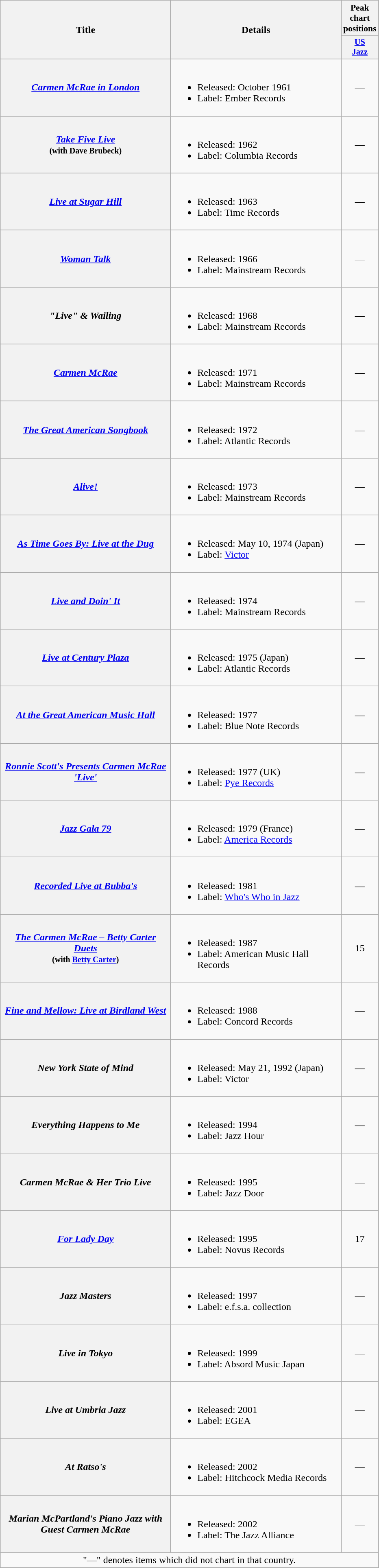<table class="wikitable plainrowheaders" style=text-align:center;>
<tr>
<th scope="col" rowspan="2" style="width:17em;">Title</th>
<th scope="col" rowspan="2" style="width:17em;">Details</th>
<th scope="col" colspan="1" style="width:3em;font-size:90%;">Peak chart positions</th>
</tr>
<tr>
<th scope="col" style="width:3em;font-size:85%;"><a href='#'>US</a><br><a href='#'>Jazz</a><br></th>
</tr>
<tr>
<th scope="row"><em><a href='#'>Carmen McRae in London</a></em></th>
<td align=left><br><ul><li>Released: October 1961</li><li>Label: Ember Records</li></ul></td>
<td>—</td>
</tr>
<tr>
<th scope="row"><em><a href='#'>Take Five Live</a></em><br><small>(with Dave Brubeck)</small></th>
<td align=left><br><ul><li>Released: 1962</li><li>Label: Columbia Records</li></ul></td>
<td>—</td>
</tr>
<tr>
<th scope="row"><em><a href='#'>Live at Sugar Hill</a></em></th>
<td align=left><br><ul><li>Released: 1963</li><li>Label: Time Records</li></ul></td>
<td>—</td>
</tr>
<tr>
<th scope="row"><em><a href='#'>Woman Talk</a></em></th>
<td align=left><br><ul><li>Released: 1966</li><li>Label: Mainstream Records</li></ul></td>
<td>—</td>
</tr>
<tr>
<th scope="row"><em>"Live" & Wailing</em></th>
<td align=left><br><ul><li>Released: 1968</li><li>Label: Mainstream Records</li></ul></td>
<td>—</td>
</tr>
<tr>
<th scope="row"><em><a href='#'>Carmen McRae</a></em></th>
<td align=left><br><ul><li>Released: 1971</li><li>Label: Mainstream Records</li></ul></td>
<td>—</td>
</tr>
<tr>
<th scope="row"><em><a href='#'>The Great American Songbook</a></em></th>
<td align=left><br><ul><li>Released: 1972</li><li>Label: Atlantic Records</li></ul></td>
<td>—</td>
</tr>
<tr>
<th scope="row"><em><a href='#'>Alive!</a></em></th>
<td align=left><br><ul><li>Released: 1973</li><li>Label: Mainstream Records</li></ul></td>
<td>—</td>
</tr>
<tr>
<th scope="row"><em><a href='#'>As Time Goes By: Live at the Dug</a></em></th>
<td align=left><br><ul><li>Released: May 10, 1974 (Japan)</li><li>Label: <a href='#'>Victor</a></li></ul></td>
<td>—</td>
</tr>
<tr>
<th scope="row"><em><a href='#'>Live and Doin' It</a></em></th>
<td align=left><br><ul><li>Released: 1974</li><li>Label: Mainstream Records</li></ul></td>
<td>—</td>
</tr>
<tr>
<th scope="row"><em><a href='#'>Live at Century Plaza</a></em></th>
<td align=left><br><ul><li>Released: 1975 (Japan)</li><li>Label: Atlantic Records</li></ul></td>
<td>—</td>
</tr>
<tr>
<th scope="row"><em><a href='#'>At the Great American Music Hall</a></em></th>
<td align=left><br><ul><li>Released: 1977</li><li>Label: Blue Note Records</li></ul></td>
<td>—</td>
</tr>
<tr>
<th scope="row"><em><a href='#'>Ronnie Scott's Presents Carmen McRae 'Live'</a></em></th>
<td align=left><br><ul><li>Released: 1977 (UK)</li><li>Label: <a href='#'>Pye Records</a></li></ul></td>
<td>—</td>
</tr>
<tr>
<th scope="row"><em><a href='#'>Jazz Gala 79</a></em></th>
<td align=left><br><ul><li>Released: 1979 (France)</li><li>Label: <a href='#'>America Records</a></li></ul></td>
<td>—</td>
</tr>
<tr>
<th scope="row"><em><a href='#'>Recorded Live at Bubba's</a></em></th>
<td align=left><br><ul><li>Released: 1981</li><li>Label: <a href='#'>Who's Who in Jazz</a></li></ul></td>
<td>—</td>
</tr>
<tr>
<th scope="row"><em><a href='#'>The Carmen McRae – Betty Carter Duets</a></em><br><small>(with <a href='#'>Betty Carter</a>)</small></th>
<td align=left><br><ul><li>Released: 1987</li><li>Label: American Music Hall Records</li></ul></td>
<td>15</td>
</tr>
<tr>
<th scope="row"><em><a href='#'>Fine and Mellow: Live at Birdland West</a></em></th>
<td align=left><br><ul><li>Released: 1988</li><li>Label: Concord Records</li></ul></td>
<td>—</td>
</tr>
<tr>
<th scope="row"><em>New York State of Mind</em></th>
<td align=left><br><ul><li>Released: May 21, 1992 (Japan)</li><li>Label: Victor</li></ul></td>
<td>—</td>
</tr>
<tr>
<th scope="row"><em>Everything Happens to Me</em></th>
<td align=left><br><ul><li>Released: 1994</li><li>Label: Jazz Hour</li></ul></td>
<td>—</td>
</tr>
<tr>
<th scope="row"><em>Carmen McRae & Her Trio Live</em></th>
<td align=left><br><ul><li>Released: 1995</li><li>Label: Jazz Door</li></ul></td>
<td>—</td>
</tr>
<tr>
<th scope="row"><em><a href='#'>For Lady Day</a></em></th>
<td align=left><br><ul><li>Released: 1995</li><li>Label: Novus Records</li></ul></td>
<td>17</td>
</tr>
<tr>
<th scope="row"><em>Jazz Masters</em></th>
<td align=left><br><ul><li>Released: 1997</li><li>Label: e.f.s.a. collection</li></ul></td>
<td>—</td>
</tr>
<tr>
<th scope="row"><em>Live in Tokyo</em></th>
<td align=left><br><ul><li>Released: 1999</li><li>Label: Absord Music Japan</li></ul></td>
<td>—</td>
</tr>
<tr>
<th scope="row"><em>Live at Umbria Jazz</em></th>
<td align=left><br><ul><li>Released: 2001</li><li>Label: EGEA</li></ul></td>
<td>—</td>
</tr>
<tr>
<th scope="row"><em>At Ratso's</em></th>
<td align=left><br><ul><li>Released: 2002</li><li>Label: Hitchcock Media Records</li></ul></td>
<td>—</td>
</tr>
<tr>
<th scope="row"><em>Marian McPartland's Piano Jazz with Guest Carmen McRae</em></th>
<td align=left><br><ul><li>Released: 2002</li><li>Label: The Jazz Alliance</li></ul></td>
<td>—</td>
</tr>
<tr>
<td colspan="3" style="text-align:center;" style="font-size:90%">"—" denotes items which did not chart in that country.</td>
</tr>
<tr>
</tr>
</table>
